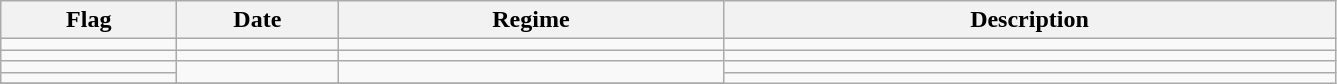<table class="wikitable" style="background:#f9f9f9">
<tr>
<th width="110">Flag</th>
<th width="100">Date</th>
<th width="250">Regime</th>
<th width="400">Description</th>
</tr>
<tr>
<td></td>
<td></td>
<td></td>
<td></td>
</tr>
<tr>
<td></td>
<td></td>
<td></td>
<td></td>
</tr>
<tr>
<td></td>
<td rowspan="2"></td>
<td rowspan="2"></td>
<td></td>
</tr>
<tr>
<td></td>
</tr>
<tr>
</tr>
</table>
